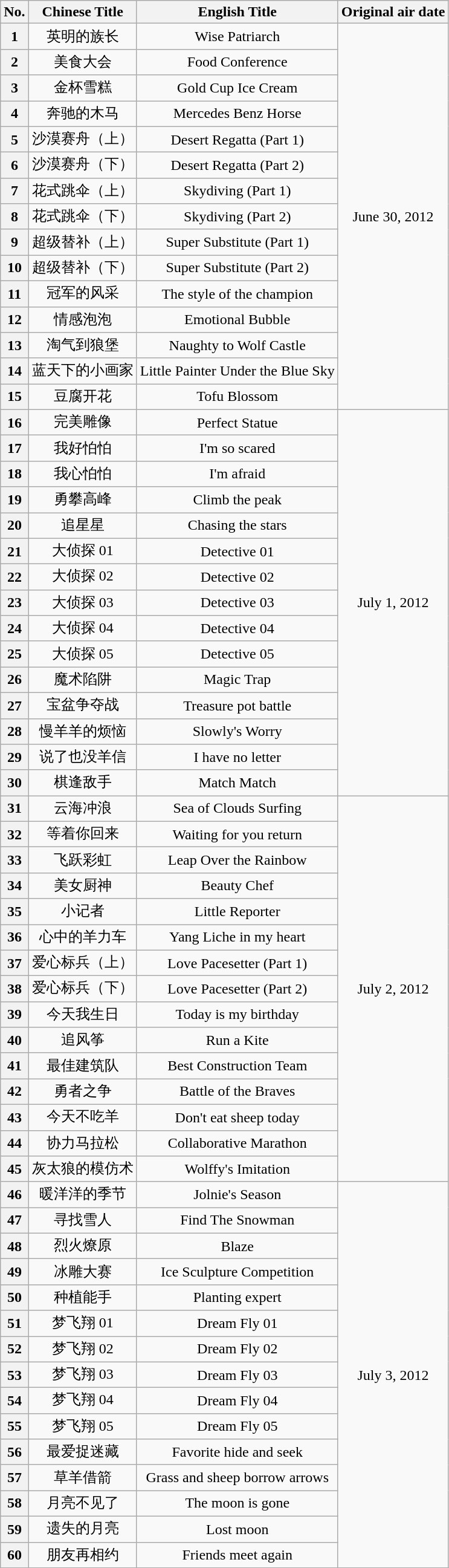<table class="wikitable" style="text-align:center;">
<tr>
<th>No.</th>
<th>Chinese Title</th>
<th>English Title</th>
<th>Original air date</th>
</tr>
<tr>
<th>1</th>
<td>英明的族长</td>
<td>Wise Patriarch</td>
<td rowspan="15">June 30, 2012</td>
</tr>
<tr>
<th>2</th>
<td>美食大会</td>
<td>Food Conference</td>
</tr>
<tr>
<th>3</th>
<td>金杯雪糕</td>
<td>Gold Cup Ice Cream</td>
</tr>
<tr>
<th>4</th>
<td>奔驰的木马</td>
<td>Mercedes Benz Horse</td>
</tr>
<tr>
<th>5</th>
<td>沙漠赛舟（上）</td>
<td>Desert Regatta (Part 1)</td>
</tr>
<tr>
<th>6</th>
<td>沙漠赛舟（下）</td>
<td>Desert Regatta (Part 2)</td>
</tr>
<tr>
<th>7</th>
<td>花式跳伞（上）</td>
<td>Skydiving (Part 1)</td>
</tr>
<tr>
<th>8</th>
<td>花式跳伞（下）</td>
<td>Skydiving (Part 2)</td>
</tr>
<tr>
<th>9</th>
<td>超级替补（上）</td>
<td>Super Substitute (Part 1)</td>
</tr>
<tr>
<th>10</th>
<td>超级替补（下）</td>
<td>Super Substitute (Part 2)</td>
</tr>
<tr>
<th>11</th>
<td>冠军的风采</td>
<td>The style of the champion</td>
</tr>
<tr>
<th>12</th>
<td>情感泡泡</td>
<td>Emotional Bubble</td>
</tr>
<tr>
<th>13</th>
<td>淘气到狼堡</td>
<td>Naughty to Wolf Castle</td>
</tr>
<tr>
<th>14</th>
<td>蓝天下的小画家</td>
<td>Little Painter Under the Blue Sky</td>
</tr>
<tr>
<th>15</th>
<td>豆腐开花</td>
<td>Tofu Blossom</td>
</tr>
<tr>
<th>16</th>
<td>完美雕像</td>
<td>Perfect Statue</td>
<td rowspan="15">July 1, 2012</td>
</tr>
<tr>
<th>17</th>
<td>我好怕怕</td>
<td>I'm so scared</td>
</tr>
<tr>
<th>18</th>
<td>我心怕怕</td>
<td>I'm afraid</td>
</tr>
<tr>
<th>19</th>
<td>勇攀高峰</td>
<td>Climb the peak</td>
</tr>
<tr>
<th>20</th>
<td>追星星</td>
<td>Chasing the stars</td>
</tr>
<tr>
<th>21</th>
<td>大侦探 01</td>
<td>Detective 01</td>
</tr>
<tr>
<th>22</th>
<td>大侦探 02</td>
<td>Detective 02</td>
</tr>
<tr>
<th>23</th>
<td>大侦探 03</td>
<td>Detective 03</td>
</tr>
<tr>
<th>24</th>
<td>大侦探 04</td>
<td>Detective 04</td>
</tr>
<tr>
<th>25</th>
<td>大侦探 05</td>
<td>Detective 05</td>
</tr>
<tr>
<th>26</th>
<td>魔术陷阱</td>
<td>Magic Trap</td>
</tr>
<tr>
<th>27</th>
<td>宝盆争夺战</td>
<td>Treasure pot battle</td>
</tr>
<tr>
<th>28</th>
<td>慢羊羊的烦恼</td>
<td>Slowly's Worry</td>
</tr>
<tr>
<th>29</th>
<td>说了也没羊信</td>
<td>I have no letter</td>
</tr>
<tr>
<th>30</th>
<td>棋逢敌手</td>
<td>Match Match</td>
</tr>
<tr>
<th>31</th>
<td>云海冲浪</td>
<td>Sea of Clouds Surfing</td>
<td rowspan="15">July 2, 2012</td>
</tr>
<tr>
<th>32</th>
<td>等着你回来</td>
<td>Waiting for you return</td>
</tr>
<tr>
<th>33</th>
<td>飞跃彩虹</td>
<td>Leap Over the Rainbow</td>
</tr>
<tr>
<th>34</th>
<td>美女厨神</td>
<td>Beauty Chef</td>
</tr>
<tr>
<th>35</th>
<td>小记者</td>
<td>Little Reporter</td>
</tr>
<tr>
<th>36</th>
<td>心中的羊力车</td>
<td>Yang Liche in my heart</td>
</tr>
<tr>
<th>37</th>
<td>爱心标兵（上）</td>
<td>Love Pacesetter (Part 1)</td>
</tr>
<tr>
<th>38</th>
<td>爱心标兵（下）</td>
<td>Love Pacesetter (Part 2)</td>
</tr>
<tr>
<th>39</th>
<td>今天我生日</td>
<td>Today is my birthday</td>
</tr>
<tr>
<th>40</th>
<td>追风筝</td>
<td>Run a Kite</td>
</tr>
<tr>
<th>41</th>
<td>最佳建筑队</td>
<td>Best Construction Team</td>
</tr>
<tr>
<th>42</th>
<td>勇者之争</td>
<td>Battle of the Braves</td>
</tr>
<tr>
<th>43</th>
<td>今天不吃羊</td>
<td>Don't eat sheep today</td>
</tr>
<tr>
<th>44</th>
<td>协力马拉松</td>
<td>Collaborative Marathon</td>
</tr>
<tr>
<th>45</th>
<td>灰太狼的模仿术</td>
<td>Wolffy's Imitation</td>
</tr>
<tr>
<th>46</th>
<td>暖洋洋的季节</td>
<td>Jolnie's Season</td>
<td rowspan="15">July 3, 2012</td>
</tr>
<tr>
<th>47</th>
<td>寻找雪人</td>
<td>Find The Snowman</td>
</tr>
<tr>
<th>48</th>
<td>烈火燎原</td>
<td>Blaze</td>
</tr>
<tr>
<th>49</th>
<td>冰雕大赛</td>
<td>Ice Sculpture Competition</td>
</tr>
<tr>
<th>50</th>
<td>种植能手</td>
<td>Planting expert</td>
</tr>
<tr>
<th>51</th>
<td>梦飞翔 01</td>
<td>Dream Fly 01</td>
</tr>
<tr>
<th>52</th>
<td>梦飞翔 02</td>
<td>Dream Fly 02</td>
</tr>
<tr>
<th>53</th>
<td>梦飞翔 03</td>
<td>Dream Fly 03</td>
</tr>
<tr>
<th>54</th>
<td>梦飞翔 04</td>
<td>Dream Fly 04</td>
</tr>
<tr>
<th>55</th>
<td>梦飞翔 05</td>
<td>Dream Fly 05</td>
</tr>
<tr>
<th>56</th>
<td>最爱捉迷藏</td>
<td>Favorite hide and seek</td>
</tr>
<tr>
<th>57</th>
<td>草羊借箭</td>
<td>Grass and sheep borrow arrows</td>
</tr>
<tr>
<th>58</th>
<td>月亮不见了</td>
<td>The moon is gone</td>
</tr>
<tr>
<th>59</th>
<td>遗失的月亮</td>
<td>Lost moon</td>
</tr>
<tr>
<th>60</th>
<td>朋友再相约</td>
<td>Friends meet again</td>
</tr>
<tr>
</tr>
</table>
